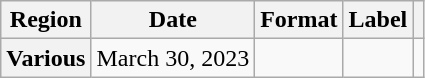<table class="wikitable plainrowheaders">
<tr>
<th scope="col">Region</th>
<th scope="col">Date</th>
<th scope="col">Format</th>
<th scope="col">Label</th>
<th scope="col"></th>
</tr>
<tr>
<th scope="row">Various</th>
<td>March 30, 2023</td>
<td></td>
<td></td>
<td style="text-align:center"></td>
</tr>
</table>
